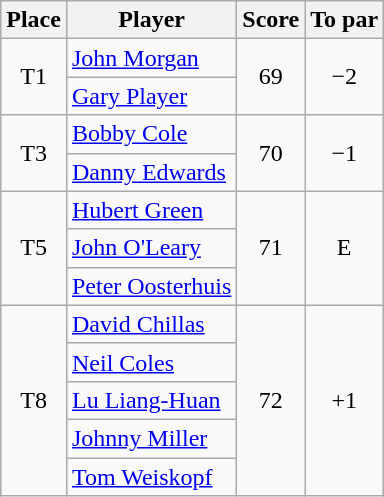<table class="wikitable">
<tr>
<th>Place</th>
<th>Player</th>
<th>Score</th>
<th>To par</th>
</tr>
<tr>
<td rowspan="2" align=center>T1</td>
<td> <a href='#'>John Morgan</a></td>
<td rowspan="2" align=center>69</td>
<td rowspan="2" align=center>−2</td>
</tr>
<tr>
<td> <a href='#'>Gary Player</a></td>
</tr>
<tr>
<td rowspan="2" align=center>T3</td>
<td> <a href='#'>Bobby Cole</a></td>
<td rowspan="2" align=center>70</td>
<td rowspan="2" align=center>−1</td>
</tr>
<tr>
<td> <a href='#'>Danny Edwards</a></td>
</tr>
<tr>
<td rowspan="3" align=center>T5</td>
<td> <a href='#'>Hubert Green</a></td>
<td rowspan="3" align=center>71</td>
<td rowspan="3" align=center>E</td>
</tr>
<tr>
<td> <a href='#'>John O'Leary</a></td>
</tr>
<tr>
<td> <a href='#'>Peter Oosterhuis</a></td>
</tr>
<tr>
<td rowspan="5" align=center>T8</td>
<td> <a href='#'>David Chillas</a></td>
<td rowspan="5" align=center>72</td>
<td rowspan="5" align=center>+1</td>
</tr>
<tr>
<td> <a href='#'>Neil Coles</a></td>
</tr>
<tr>
<td> <a href='#'>Lu Liang-Huan</a></td>
</tr>
<tr>
<td> <a href='#'>Johnny Miller</a></td>
</tr>
<tr>
<td> <a href='#'>Tom Weiskopf</a></td>
</tr>
</table>
